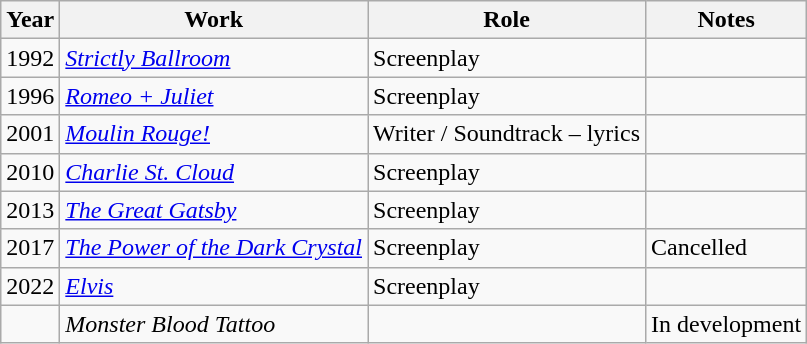<table class=wikitable>
<tr>
<th>Year</th>
<th>Work</th>
<th>Role</th>
<th>Notes</th>
</tr>
<tr>
<td>1992</td>
<td><em><a href='#'>Strictly Ballroom</a></em></td>
<td>Screenplay</td>
<td></td>
</tr>
<tr>
<td>1996</td>
<td><em><a href='#'>Romeo + Juliet</a></em></td>
<td>Screenplay</td>
<td></td>
</tr>
<tr>
<td>2001</td>
<td><em><a href='#'>Moulin Rouge!</a></em></td>
<td>Writer / Soundtrack – lyrics</td>
<td></td>
</tr>
<tr>
<td>2010</td>
<td><em><a href='#'>Charlie St. Cloud</a></em></td>
<td>Screenplay</td>
<td></td>
</tr>
<tr>
<td>2013</td>
<td><em><a href='#'>The Great Gatsby</a></em></td>
<td>Screenplay</td>
<td></td>
</tr>
<tr>
<td>2017</td>
<td><em><a href='#'>The Power of the Dark Crystal</a></em></td>
<td>Screenplay</td>
<td>Cancelled</td>
</tr>
<tr>
<td>2022</td>
<td><em><a href='#'>Elvis</a></em></td>
<td>Screenplay</td>
<td></td>
</tr>
<tr>
<td></td>
<td><em>Monster Blood Tattoo</em></td>
<td></td>
<td>In development</td>
</tr>
</table>
